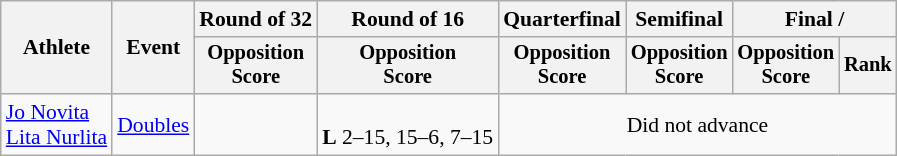<table class=wikitable style="font-size:90%">
<tr>
<th rowspan="2">Athlete</th>
<th rowspan="2">Event</th>
<th>Round of 32</th>
<th>Round of 16</th>
<th>Quarterfinal</th>
<th>Semifinal</th>
<th colspan=2>Final / </th>
</tr>
<tr style="font-size:95%">
<th>Opposition<br>Score</th>
<th>Opposition<br>Score</th>
<th>Opposition<br>Score</th>
<th>Opposition<br>Score</th>
<th>Opposition<br>Score</th>
<th>Rank</th>
</tr>
<tr align=center>
<td align=left><a href='#'>Jo Novita</a><br><a href='#'>Lita Nurlita</a></td>
<td align=left><a href='#'>Doubles</a></td>
<td></td>
<td><br><strong>L</strong> 2–15, 15–6, 7–15</td>
<td colspan=4>Did not advance</td>
</tr>
</table>
